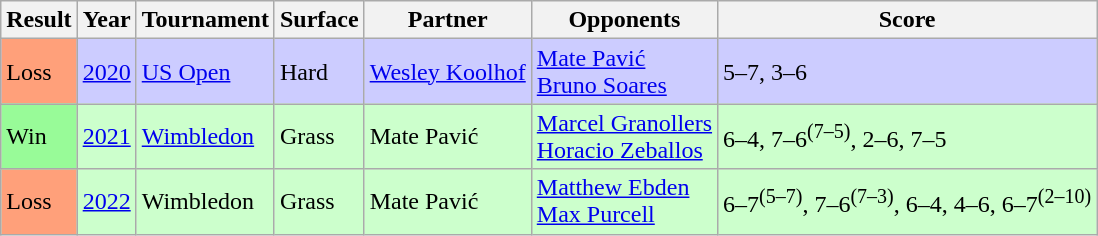<table class="sortable wikitable">
<tr>
<th>Result</th>
<th>Year</th>
<th>Tournament</th>
<th>Surface</th>
<th>Partner</th>
<th>Opponents</th>
<th class="unsortable">Score</th>
</tr>
<tr bgcolor=#CCCCFF>
<td bgcolor=FFA07A>Loss</td>
<td><a href='#'>2020</a></td>
<td><a href='#'>US Open</a></td>
<td>Hard</td>
<td> <a href='#'>Wesley Koolhof</a></td>
<td> <a href='#'>Mate Pavić</a><br> <a href='#'>Bruno Soares</a></td>
<td>5–7, 3–6</td>
</tr>
<tr bgcolor=#CCFFCC>
<td bgcolor=98fb98>Win</td>
<td><a href='#'>2021</a></td>
<td><a href='#'>Wimbledon</a></td>
<td>Grass</td>
<td> Mate Pavić</td>
<td> <a href='#'>Marcel Granollers</a><br> <a href='#'>Horacio Zeballos</a></td>
<td>6–4, 7–6<sup>(7–5)</sup>, 2–6, 7–5</td>
</tr>
<tr bgcolor=#CCFFCC>
<td bgcolor=FFA07A>Loss</td>
<td><a href='#'>2022</a></td>
<td>Wimbledon</td>
<td>Grass</td>
<td> Mate Pavić</td>
<td> <a href='#'>Matthew Ebden</a><br> <a href='#'>Max Purcell</a></td>
<td>6–7<sup>(5–7)</sup>, 7–6<sup>(7–3)</sup>, 6–4, 4–6, 6–7<sup>(2–10)</sup></td>
</tr>
</table>
